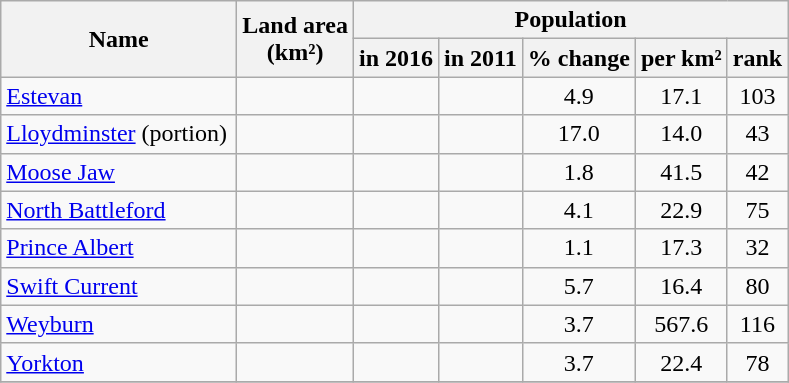<table class="wikitable" style="text-align:center;">
<tr>
<th rowspan="2" width="150px">Name</th>
<th rowspan="2">Land area<br>(km²)</th>
<th colspan="5">Population</th>
</tr>
<tr>
<th>in 2016</th>
<th>in 2011</th>
<th>% change</th>
<th>per km²</th>
<th>rank</th>
</tr>
<tr>
<td align=left><a href='#'>Estevan</a></td>
<td></td>
<td></td>
<td></td>
<td>4.9</td>
<td>17.1</td>
<td>103</td>
</tr>
<tr>
<td align=left><a href='#'>Lloydminster</a> (portion)</td>
<td></td>
<td></td>
<td></td>
<td>17.0</td>
<td>14.0</td>
<td>43</td>
</tr>
<tr>
<td align=left><a href='#'>Moose Jaw</a></td>
<td></td>
<td></td>
<td></td>
<td>1.8</td>
<td>41.5</td>
<td>42</td>
</tr>
<tr>
<td align=left><a href='#'>North Battleford</a></td>
<td></td>
<td></td>
<td></td>
<td>4.1</td>
<td>22.9</td>
<td>75</td>
</tr>
<tr>
<td align=left><a href='#'>Prince Albert</a></td>
<td></td>
<td></td>
<td></td>
<td>1.1</td>
<td>17.3</td>
<td>32</td>
</tr>
<tr>
<td align=left><a href='#'>Swift Current</a></td>
<td></td>
<td></td>
<td></td>
<td>5.7</td>
<td>16.4</td>
<td>80</td>
</tr>
<tr>
<td align=left><a href='#'>Weyburn</a></td>
<td></td>
<td></td>
<td></td>
<td>3.7</td>
<td>567.6</td>
<td>116</td>
</tr>
<tr>
<td align=left><a href='#'>Yorkton</a></td>
<td></td>
<td></td>
<td></td>
<td>3.7</td>
<td>22.4</td>
<td>78</td>
</tr>
<tr>
</tr>
</table>
